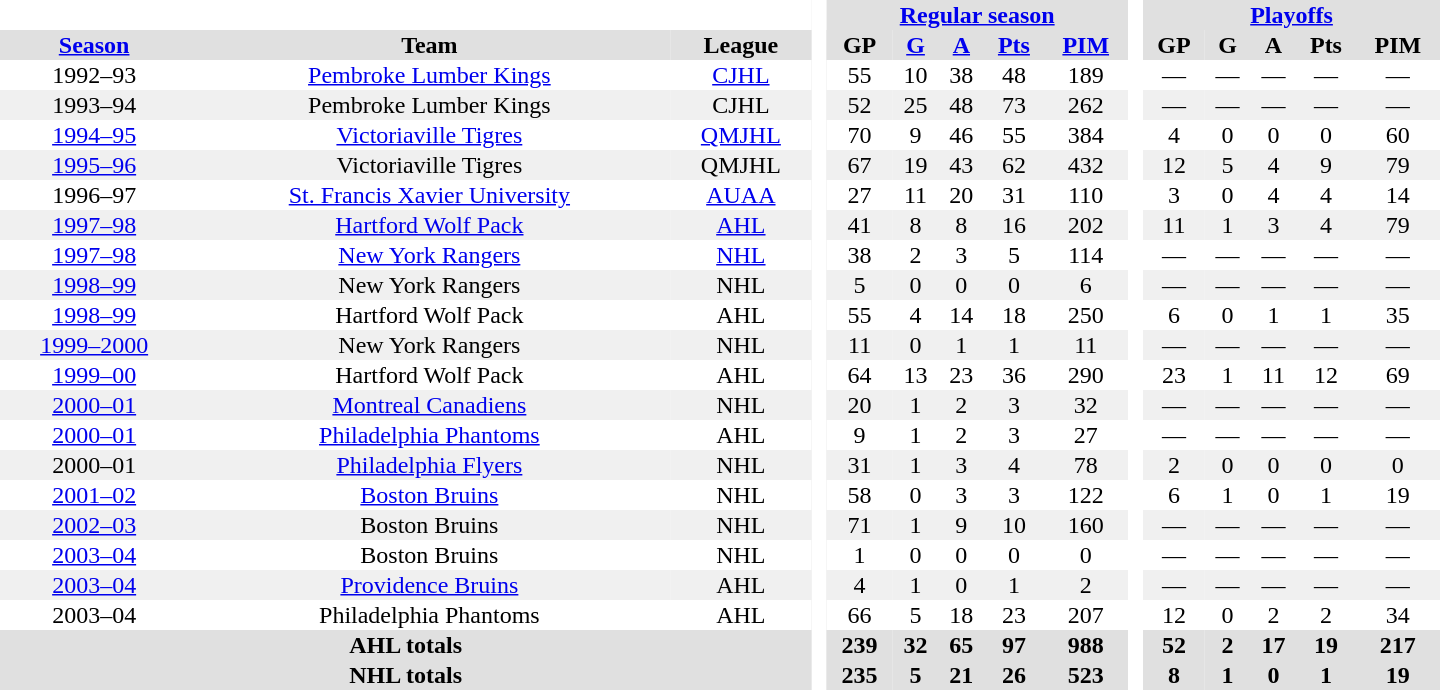<table border="0" cellpadding="1" cellspacing="0" style="text-align:center; width:60em;">
<tr style="background:#e0e0e0;">
<th colspan="3"  bgcolor="#ffffff"> </th>
<th rowspan="99" bgcolor="#ffffff"> </th>
<th colspan="5"><a href='#'>Regular season</a></th>
<th rowspan="99" bgcolor="#ffffff"> </th>
<th colspan="5"><a href='#'>Playoffs</a></th>
</tr>
<tr style="background:#e0e0e0;">
<th><a href='#'>Season</a></th>
<th>Team</th>
<th>League</th>
<th>GP</th>
<th><a href='#'>G</a></th>
<th><a href='#'>A</a></th>
<th><a href='#'>Pts</a></th>
<th><a href='#'>PIM</a></th>
<th>GP</th>
<th>G</th>
<th>A</th>
<th>Pts</th>
<th>PIM</th>
</tr>
<tr>
<td>1992–93</td>
<td><a href='#'>Pembroke Lumber Kings</a></td>
<td><a href='#'>CJHL</a></td>
<td>55</td>
<td>10</td>
<td>38</td>
<td>48</td>
<td>189</td>
<td>—</td>
<td>—</td>
<td>—</td>
<td>—</td>
<td>—</td>
</tr>
<tr style="background:#f0f0f0;">
<td>1993–94</td>
<td>Pembroke Lumber Kings</td>
<td>CJHL</td>
<td>52</td>
<td>25</td>
<td>48</td>
<td>73</td>
<td>262</td>
<td>—</td>
<td>—</td>
<td>—</td>
<td>—</td>
<td>—</td>
</tr>
<tr>
<td><a href='#'>1994–95</a></td>
<td><a href='#'>Victoriaville Tigres</a></td>
<td><a href='#'>QMJHL</a></td>
<td>70</td>
<td>9</td>
<td>46</td>
<td>55</td>
<td>384</td>
<td>4</td>
<td>0</td>
<td>0</td>
<td>0</td>
<td>60</td>
</tr>
<tr style="background:#f0f0f0;">
<td><a href='#'>1995–96</a></td>
<td>Victoriaville Tigres</td>
<td>QMJHL</td>
<td>67</td>
<td>19</td>
<td>43</td>
<td>62</td>
<td>432</td>
<td>12</td>
<td>5</td>
<td>4</td>
<td>9</td>
<td>79</td>
</tr>
<tr>
<td>1996–97</td>
<td><a href='#'>St. Francis Xavier University</a></td>
<td><a href='#'>AUAA</a></td>
<td>27</td>
<td>11</td>
<td>20</td>
<td>31</td>
<td>110</td>
<td>3</td>
<td>0</td>
<td>4</td>
<td>4</td>
<td>14</td>
</tr>
<tr style="background:#f0f0f0;">
<td><a href='#'>1997–98</a></td>
<td><a href='#'>Hartford Wolf Pack</a></td>
<td><a href='#'>AHL</a></td>
<td>41</td>
<td>8</td>
<td>8</td>
<td>16</td>
<td>202</td>
<td>11</td>
<td>1</td>
<td>3</td>
<td>4</td>
<td>79</td>
</tr>
<tr>
<td><a href='#'>1997–98</a></td>
<td><a href='#'>New York Rangers</a></td>
<td><a href='#'>NHL</a></td>
<td>38</td>
<td>2</td>
<td>3</td>
<td>5</td>
<td>114</td>
<td>—</td>
<td>—</td>
<td>—</td>
<td>—</td>
<td>—</td>
</tr>
<tr style="background:#f0f0f0;">
<td><a href='#'>1998–99</a></td>
<td>New York Rangers</td>
<td>NHL</td>
<td>5</td>
<td>0</td>
<td>0</td>
<td>0</td>
<td>6</td>
<td>—</td>
<td>—</td>
<td>—</td>
<td>—</td>
<td>—</td>
</tr>
<tr>
<td><a href='#'>1998–99</a></td>
<td>Hartford Wolf Pack</td>
<td>AHL</td>
<td>55</td>
<td>4</td>
<td>14</td>
<td>18</td>
<td>250</td>
<td>6</td>
<td>0</td>
<td>1</td>
<td>1</td>
<td>35</td>
</tr>
<tr style="background:#f0f0f0;">
<td><a href='#'>1999–2000</a></td>
<td>New York Rangers</td>
<td>NHL</td>
<td>11</td>
<td>0</td>
<td>1</td>
<td>1</td>
<td>11</td>
<td>—</td>
<td>—</td>
<td>—</td>
<td>—</td>
<td>—</td>
</tr>
<tr>
<td><a href='#'>1999–00</a></td>
<td>Hartford Wolf Pack</td>
<td>AHL</td>
<td>64</td>
<td>13</td>
<td>23</td>
<td>36</td>
<td>290</td>
<td>23</td>
<td>1</td>
<td>11</td>
<td>12</td>
<td>69</td>
</tr>
<tr style="background:#f0f0f0;">
<td><a href='#'>2000–01</a></td>
<td><a href='#'>Montreal Canadiens</a></td>
<td>NHL</td>
<td>20</td>
<td>1</td>
<td>2</td>
<td>3</td>
<td>32</td>
<td>—</td>
<td>—</td>
<td>—</td>
<td>—</td>
<td>—</td>
</tr>
<tr>
<td><a href='#'>2000–01</a></td>
<td><a href='#'>Philadelphia Phantoms</a></td>
<td>AHL</td>
<td>9</td>
<td>1</td>
<td>2</td>
<td>3</td>
<td>27</td>
<td>—</td>
<td>—</td>
<td>—</td>
<td>—</td>
<td>—</td>
</tr>
<tr style="background:#f0f0f0;">
<td>2000–01</td>
<td><a href='#'>Philadelphia Flyers</a></td>
<td>NHL</td>
<td>31</td>
<td>1</td>
<td>3</td>
<td>4</td>
<td>78</td>
<td>2</td>
<td>0</td>
<td>0</td>
<td>0</td>
<td>0</td>
</tr>
<tr>
<td><a href='#'>2001–02</a></td>
<td><a href='#'>Boston Bruins</a></td>
<td>NHL</td>
<td>58</td>
<td>0</td>
<td>3</td>
<td>3</td>
<td>122</td>
<td>6</td>
<td>1</td>
<td>0</td>
<td>1</td>
<td>19</td>
</tr>
<tr style="background:#f0f0f0;">
<td><a href='#'>2002–03</a></td>
<td>Boston Bruins</td>
<td>NHL</td>
<td>71</td>
<td>1</td>
<td>9</td>
<td>10</td>
<td>160</td>
<td>—</td>
<td>—</td>
<td>—</td>
<td>—</td>
<td>—</td>
</tr>
<tr>
<td><a href='#'>2003–04</a></td>
<td>Boston Bruins</td>
<td>NHL</td>
<td>1</td>
<td>0</td>
<td>0</td>
<td>0</td>
<td>0</td>
<td>—</td>
<td>—</td>
<td>—</td>
<td>—</td>
<td>—</td>
</tr>
<tr style="background:#f0f0f0;">
<td><a href='#'>2003–04</a></td>
<td><a href='#'>Providence Bruins</a></td>
<td>AHL</td>
<td>4</td>
<td>1</td>
<td>0</td>
<td>1</td>
<td>2</td>
<td>—</td>
<td>—</td>
<td>—</td>
<td>—</td>
<td>—</td>
</tr>
<tr>
<td>2003–04</td>
<td>Philadelphia Phantoms</td>
<td>AHL</td>
<td>66</td>
<td>5</td>
<td>18</td>
<td>23</td>
<td>207</td>
<td>12</td>
<td>0</td>
<td>2</td>
<td>2</td>
<td>34</td>
</tr>
<tr style="background:#e0e0e0;">
<th colspan="3">AHL totals</th>
<th>239</th>
<th>32</th>
<th>65</th>
<th>97</th>
<th>988</th>
<th>52</th>
<th>2</th>
<th>17</th>
<th>19</th>
<th>217</th>
</tr>
<tr style="background:#e0e0e0;">
<th colspan="3">NHL totals</th>
<th>235</th>
<th>5</th>
<th>21</th>
<th>26</th>
<th>523</th>
<th>8</th>
<th>1</th>
<th>0</th>
<th>1</th>
<th>19</th>
</tr>
</table>
